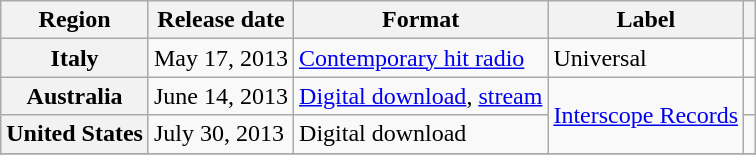<table class="wikitable plainrowheaders">
<tr>
<th scope="col">Region</th>
<th scope="col">Release date</th>
<th scope="col">Format</th>
<th scope="col">Label</th>
<th scope="col"></th>
</tr>
<tr>
<th scope="row">Italy</th>
<td>May 17, 2013</td>
<td><a href='#'>Contemporary hit radio</a></td>
<td>Universal</td>
<td></td>
</tr>
<tr>
<th scope="row">Australia</th>
<td>June 14, 2013</td>
<td><a href='#'>Digital download</a>, <a href='#'>stream</a></td>
<td rowspan="2"><a href='#'>Interscope Records</a></td>
<td></td>
</tr>
<tr>
<th scope="row">United States</th>
<td>July 30, 2013</td>
<td>Digital download</td>
<td></td>
</tr>
<tr>
</tr>
</table>
